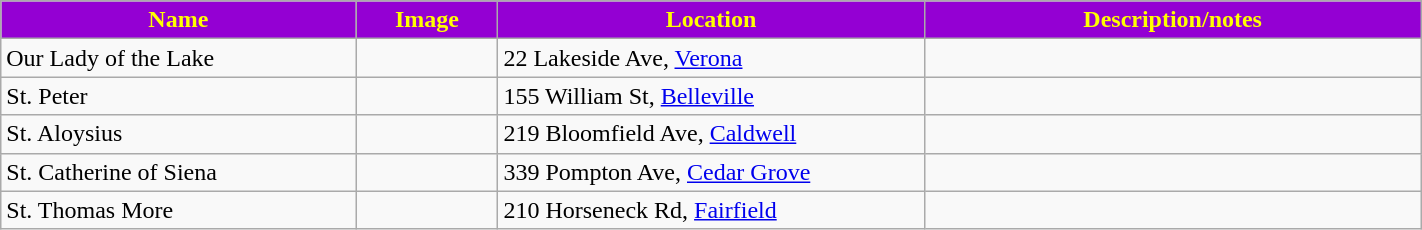<table class="wikitable sortable" style="width:75%">
<tr>
<th style="background:darkviolet; color:yellow;" width="25%"><strong>Name</strong></th>
<th style="background:darkviolet; color:yellow;" width="10%"><strong>Image</strong></th>
<th style="background:darkviolet; color:yellow;" width="30%"><strong>Location</strong></th>
<th style="background:darkviolet; color:yellow;" width="35%"><strong>Description/notes</strong></th>
</tr>
<tr>
<td>Our Lady of the Lake</td>
<td></td>
<td>22 Lakeside Ave, <a href='#'>Verona</a></td>
<td></td>
</tr>
<tr>
<td>St. Peter</td>
<td></td>
<td>155 William St, <a href='#'>Belleville</a></td>
<td></td>
</tr>
<tr>
<td>St. Aloysius</td>
<td></td>
<td>219 Bloomfield Ave, <a href='#'>Caldwell</a></td>
<td></td>
</tr>
<tr>
<td>St. Catherine of Siena</td>
<td></td>
<td>339 Pompton Ave, <a href='#'>Cedar Grove</a></td>
<td></td>
</tr>
<tr>
<td>St. Thomas More</td>
<td></td>
<td>210 Horseneck Rd, <a href='#'>Fairfield</a></td>
<td></td>
</tr>
</table>
